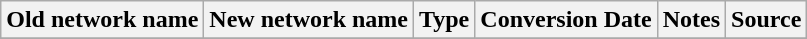<table class="wikitable">
<tr>
<th>Old network name</th>
<th>New network name</th>
<th>Type</th>
<th>Conversion Date</th>
<th>Notes</th>
<th>Source</th>
</tr>
<tr>
</tr>
</table>
